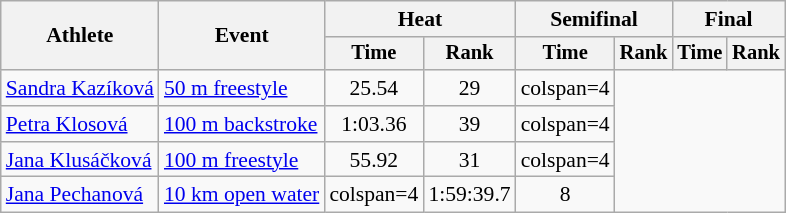<table class=wikitable style="font-size:90%">
<tr>
<th rowspan="2">Athlete</th>
<th rowspan="2">Event</th>
<th colspan="2">Heat</th>
<th colspan="2">Semifinal</th>
<th colspan="2">Final</th>
</tr>
<tr style="font-size:95%">
<th>Time</th>
<th>Rank</th>
<th>Time</th>
<th>Rank</th>
<th>Time</th>
<th>Rank</th>
</tr>
<tr align=center>
<td align=left><a href='#'>Sandra Kazíková</a></td>
<td align=left><a href='#'>50 m freestyle</a></td>
<td>25.54</td>
<td>29</td>
<td>colspan=4 </td>
</tr>
<tr align=center>
<td align=left><a href='#'>Petra Klosová</a></td>
<td align=left><a href='#'>100 m backstroke</a></td>
<td>1:03.36</td>
<td>39</td>
<td>colspan=4 </td>
</tr>
<tr align=center>
<td align=left><a href='#'>Jana Klusáčková</a></td>
<td align=left><a href='#'>100 m freestyle</a></td>
<td>55.92</td>
<td>31</td>
<td>colspan=4 </td>
</tr>
<tr align=center>
<td align=left><a href='#'>Jana Pechanová</a></td>
<td align=left><a href='#'>10 km open water</a></td>
<td>colspan=4 </td>
<td>1:59:39.7</td>
<td>8</td>
</tr>
</table>
